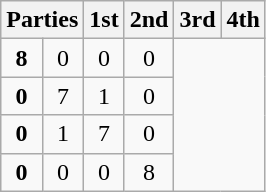<table class="wikitable" style="text-align:center;">
<tr>
<th colspan=2 style="text-align:left;">Parties</th>
<th>1st</th>
<th>2nd</th>
<th>3rd</th>
<th>4th</th>
</tr>
<tr>
<td><strong>8</strong></td>
<td>0</td>
<td>0</td>
<td>0</td>
</tr>
<tr>
<td><strong>0</strong></td>
<td>7</td>
<td>1</td>
<td>0</td>
</tr>
<tr>
<td><strong>0</strong></td>
<td>1</td>
<td>7</td>
<td>0</td>
</tr>
<tr>
<td><strong>0</strong></td>
<td>0</td>
<td>0</td>
<td>8</td>
</tr>
</table>
